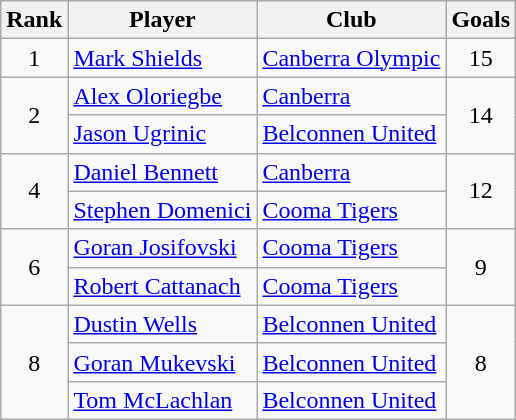<table class="wikitable" style="text-align:center">
<tr>
<th>Rank</th>
<th>Player</th>
<th>Club</th>
<th>Goals</th>
</tr>
<tr>
<td rowspan=1>1</td>
<td align=left><a href='#'>Mark Shields</a></td>
<td align=left><a href='#'>Canberra Olympic</a></td>
<td rowspan=1>15</td>
</tr>
<tr>
<td rowspan=2>2</td>
<td align=left><a href='#'>Alex Oloriegbe</a></td>
<td align=left><a href='#'>Canberra</a></td>
<td rowspan=2>14</td>
</tr>
<tr>
<td align=left><a href='#'>Jason Ugrinic</a></td>
<td align=left><a href='#'>Belconnen United</a></td>
</tr>
<tr>
<td rowspan=2>4</td>
<td align=left><a href='#'>Daniel Bennett</a></td>
<td align=left><a href='#'>Canberra</a></td>
<td rowspan=2>12</td>
</tr>
<tr>
<td align=left><a href='#'>Stephen Domenici</a></td>
<td align=left><a href='#'>Cooma Tigers</a></td>
</tr>
<tr>
<td rowspan=2>6</td>
<td align=left><a href='#'>Goran Josifovski</a></td>
<td align=left><a href='#'>Cooma Tigers</a></td>
<td rowspan=2>9</td>
</tr>
<tr>
<td align=left><a href='#'>Robert Cattanach</a></td>
<td align=left><a href='#'>Cooma Tigers</a></td>
</tr>
<tr>
<td rowspan=3>8</td>
<td align=left><a href='#'>Dustin Wells</a></td>
<td align=left><a href='#'>Belconnen United</a></td>
<td rowspan=3>8</td>
</tr>
<tr>
<td align=left><a href='#'>Goran Mukevski</a></td>
<td align=left><a href='#'>Belconnen United</a></td>
</tr>
<tr>
<td align=left><a href='#'>Tom McLachlan</a></td>
<td align=left><a href='#'>Belconnen United</a></td>
</tr>
</table>
